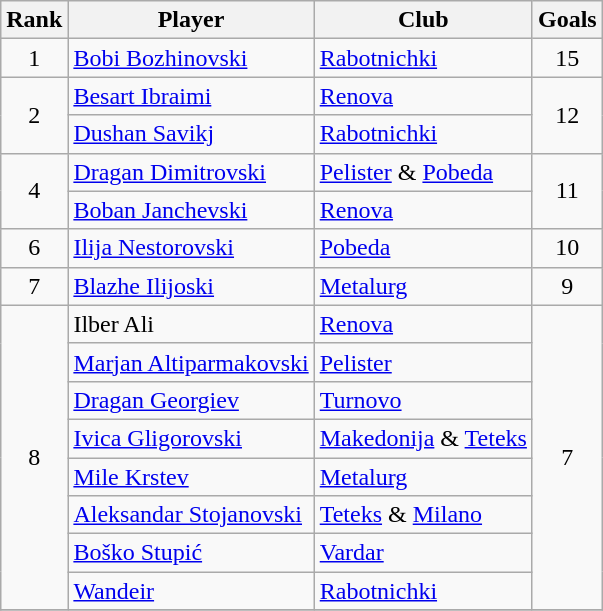<table class="wikitable" style="text-align:center">
<tr>
<th>Rank</th>
<th>Player</th>
<th>Club</th>
<th>Goals</th>
</tr>
<tr>
<td>1</td>
<td align="left"> <a href='#'>Bobi Bozhinovski</a></td>
<td align="left"><a href='#'>Rabotnichki</a></td>
<td>15</td>
</tr>
<tr>
<td rowspan="2">2</td>
<td align="left"> <a href='#'>Besart Ibraimi</a></td>
<td align="left"><a href='#'>Renova</a></td>
<td rowspan="2">12</td>
</tr>
<tr>
<td align="left"> <a href='#'>Dushan Savikj</a></td>
<td align="left"><a href='#'>Rabotnichki</a></td>
</tr>
<tr>
<td rowspan="2">4</td>
<td align="left"> <a href='#'>Dragan Dimitrovski</a></td>
<td align="left"><a href='#'>Pelister</a> & <a href='#'>Pobeda</a></td>
<td rowspan="2">11</td>
</tr>
<tr>
<td align="left"> <a href='#'>Boban Janchevski</a></td>
<td align="left"><a href='#'>Renova</a></td>
</tr>
<tr>
<td>6</td>
<td align="left"> <a href='#'>Ilija Nestorovski</a></td>
<td align="left"><a href='#'>Pobeda</a></td>
<td>10</td>
</tr>
<tr>
<td>7</td>
<td align="left"> <a href='#'>Blazhe Ilijoski</a></td>
<td align="left"><a href='#'>Metalurg</a></td>
<td>9</td>
</tr>
<tr>
<td rowspan="8">8</td>
<td align="left"> Ilber Ali</td>
<td align="left"><a href='#'>Renova</a></td>
<td rowspan="8">7</td>
</tr>
<tr>
<td align="left"> <a href='#'>Marjan Altiparmakovski</a></td>
<td align="left"><a href='#'>Pelister</a></td>
</tr>
<tr>
<td align="left"> <a href='#'>Dragan Georgiev</a></td>
<td align="left"><a href='#'>Turnovo</a></td>
</tr>
<tr>
<td align="left"> <a href='#'>Ivica Gligorovski</a></td>
<td align="left"><a href='#'>Makedonija</a> & <a href='#'>Teteks</a></td>
</tr>
<tr>
<td align="left"> <a href='#'>Mile Krstev</a></td>
<td align="left"><a href='#'>Metalurg</a></td>
</tr>
<tr>
<td align="left"> <a href='#'>Aleksandar Stojanovski</a></td>
<td align="left"><a href='#'>Teteks</a> & <a href='#'>Milano</a></td>
</tr>
<tr>
<td align="left"> <a href='#'>Boško Stupić</a></td>
<td align="left"><a href='#'>Vardar</a></td>
</tr>
<tr>
<td align="left">  <a href='#'>Wandeir</a></td>
<td align="left"><a href='#'>Rabotnichki</a></td>
</tr>
<tr>
</tr>
</table>
